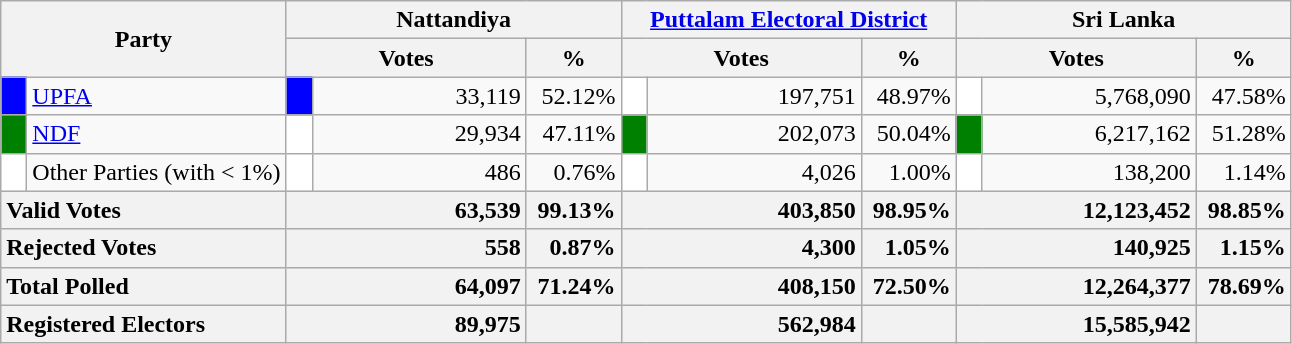<table class="wikitable">
<tr>
<th colspan="2" width="144px"rowspan="2">Party</th>
<th colspan="3" width="216px">Nattandiya</th>
<th colspan="3" width="216px"><a href='#'>Puttalam Electoral District</a></th>
<th colspan="3" width="216px">Sri Lanka</th>
</tr>
<tr>
<th colspan="2" width="144px">Votes</th>
<th>%</th>
<th colspan="2" width="144px">Votes</th>
<th>%</th>
<th colspan="2" width="144px">Votes</th>
<th>%</th>
</tr>
<tr>
<td style="background-color:blue;" width="10px"></td>
<td style="text-align:left;"><a href='#'>UPFA</a></td>
<td style="background-color:blue;" width="10px"></td>
<td style="text-align:right;">33,119</td>
<td style="text-align:right;">52.12%</td>
<td style="background-color:white;" width="10px"></td>
<td style="text-align:right;">197,751</td>
<td style="text-align:right;">48.97%</td>
<td style="background-color:white;" width="10px"></td>
<td style="text-align:right;">5,768,090</td>
<td style="text-align:right;">47.58%</td>
</tr>
<tr>
<td style="background-color:green;" width="10px"></td>
<td style="text-align:left;"><a href='#'>NDF</a></td>
<td style="background-color:white;" width="10px"></td>
<td style="text-align:right;">29,934</td>
<td style="text-align:right;">47.11%</td>
<td style="background-color:green;" width="10px"></td>
<td style="text-align:right;">202,073</td>
<td style="text-align:right;">50.04%</td>
<td style="background-color:green;" width="10px"></td>
<td style="text-align:right;">6,217,162</td>
<td style="text-align:right;">51.28%</td>
</tr>
<tr>
<td style="background-color:white;" width="10px"></td>
<td style="text-align:left;">Other Parties (with < 1%)</td>
<td style="background-color:white;" width="10px"></td>
<td style="text-align:right;">486</td>
<td style="text-align:right;">0.76%</td>
<td style="background-color:white;" width="10px"></td>
<td style="text-align:right;">4,026</td>
<td style="text-align:right;">1.00%</td>
<td style="background-color:white;" width="10px"></td>
<td style="text-align:right;">138,200</td>
<td style="text-align:right;">1.14%</td>
</tr>
<tr>
<th colspan="2" width="144px"style="text-align:left;">Valid Votes</th>
<th style="text-align:right;"colspan="2" width="144px">63,539</th>
<th style="text-align:right;">99.13%</th>
<th style="text-align:right;"colspan="2" width="144px">403,850</th>
<th style="text-align:right;">98.95%</th>
<th style="text-align:right;"colspan="2" width="144px">12,123,452</th>
<th style="text-align:right;">98.85%</th>
</tr>
<tr>
<th colspan="2" width="144px"style="text-align:left;">Rejected Votes</th>
<th style="text-align:right;"colspan="2" width="144px">558</th>
<th style="text-align:right;">0.87%</th>
<th style="text-align:right;"colspan="2" width="144px">4,300</th>
<th style="text-align:right;">1.05%</th>
<th style="text-align:right;"colspan="2" width="144px">140,925</th>
<th style="text-align:right;">1.15%</th>
</tr>
<tr>
<th colspan="2" width="144px"style="text-align:left;">Total Polled</th>
<th style="text-align:right;"colspan="2" width="144px">64,097</th>
<th style="text-align:right;">71.24%</th>
<th style="text-align:right;"colspan="2" width="144px">408,150</th>
<th style="text-align:right;">72.50%</th>
<th style="text-align:right;"colspan="2" width="144px">12,264,377</th>
<th style="text-align:right;">78.69%</th>
</tr>
<tr>
<th colspan="2" width="144px"style="text-align:left;">Registered Electors</th>
<th style="text-align:right;"colspan="2" width="144px">89,975</th>
<th></th>
<th style="text-align:right;"colspan="2" width="144px">562,984</th>
<th></th>
<th style="text-align:right;"colspan="2" width="144px">15,585,942</th>
<th></th>
</tr>
</table>
